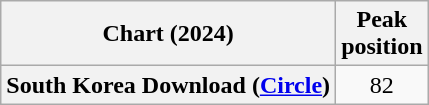<table class="wikitable sortable plainrowheaders" style="text-align:center">
<tr>
<th scope="col">Chart (2024)</th>
<th scope="col">Peak<br>position</th>
</tr>
<tr>
<th scope="row">South Korea Download (<a href='#'>Circle</a>)</th>
<td>82</td>
</tr>
</table>
